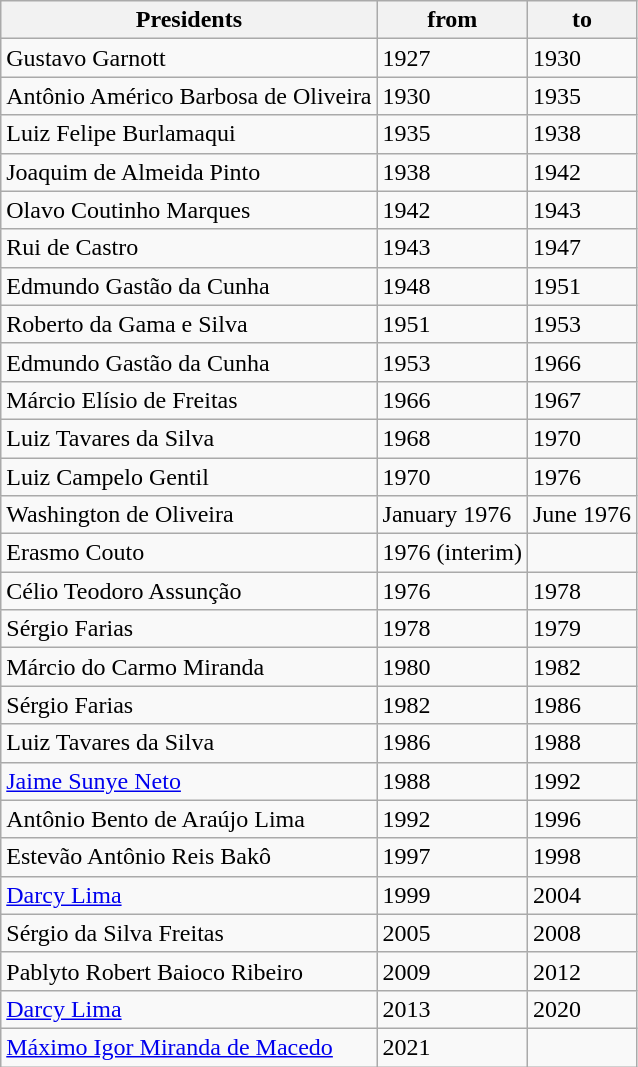<table class="wikitable">
<tr>
<th>Presidents</th>
<th>from</th>
<th>to</th>
</tr>
<tr>
<td>Gustavo Garnott</td>
<td>1927</td>
<td>1930</td>
</tr>
<tr>
<td>Antônio Américo Barbosa de Oliveira</td>
<td>1930</td>
<td>1935</td>
</tr>
<tr>
<td>Luiz Felipe Burlamaqui</td>
<td>1935</td>
<td>1938</td>
</tr>
<tr>
<td>Joaquim de Almeida Pinto</td>
<td>1938</td>
<td>1942</td>
</tr>
<tr>
<td>Olavo Coutinho Marques</td>
<td>1942</td>
<td>1943</td>
</tr>
<tr>
<td>Rui de Castro</td>
<td>1943</td>
<td>1947</td>
</tr>
<tr>
<td>Edmundo Gastão da Cunha</td>
<td>1948</td>
<td>1951</td>
</tr>
<tr>
<td>Roberto da Gama e Silva</td>
<td>1951</td>
<td>1953</td>
</tr>
<tr>
<td>Edmundo Gastão da Cunha</td>
<td>1953</td>
<td>1966</td>
</tr>
<tr>
<td>Márcio Elísio de Freitas</td>
<td>1966</td>
<td>1967</td>
</tr>
<tr>
<td>Luiz Tavares da Silva</td>
<td>1968</td>
<td>1970</td>
</tr>
<tr>
<td>Luiz Campelo Gentil</td>
<td>1970</td>
<td>1976</td>
</tr>
<tr>
<td>Washington de Oliveira</td>
<td>January 1976</td>
<td>June 1976</td>
</tr>
<tr>
<td>Erasmo Couto</td>
<td>1976 (interim)</td>
<td></td>
</tr>
<tr>
<td>Célio Teodoro Assunção</td>
<td>1976</td>
<td>1978</td>
</tr>
<tr>
<td>Sérgio Farias</td>
<td>1978</td>
<td>1979</td>
</tr>
<tr>
<td>Márcio do Carmo Miranda</td>
<td>1980</td>
<td>1982</td>
</tr>
<tr>
<td>Sérgio Farias</td>
<td>1982</td>
<td>1986</td>
</tr>
<tr>
<td>Luiz Tavares da Silva</td>
<td>1986</td>
<td>1988</td>
</tr>
<tr>
<td><a href='#'>Jaime Sunye Neto</a></td>
<td>1988</td>
<td>1992</td>
</tr>
<tr>
<td>Antônio Bento de Araújo Lima</td>
<td>1992</td>
<td>1996</td>
</tr>
<tr>
<td>Estevão Antônio Reis Bakô</td>
<td>1997</td>
<td>1998</td>
</tr>
<tr>
<td><a href='#'>Darcy Lima</a></td>
<td>1999</td>
<td>2004</td>
</tr>
<tr>
<td>Sérgio da Silva Freitas</td>
<td>2005</td>
<td>2008</td>
</tr>
<tr>
<td>Pablyto Robert Baioco Ribeiro</td>
<td>2009</td>
<td>2012</td>
</tr>
<tr>
<td><a href='#'>Darcy Lima</a></td>
<td>2013</td>
<td>2020</td>
</tr>
<tr>
<td><a href='#'>Máximo Igor Miranda de Macedo</a></td>
<td>2021</td>
<td></td>
</tr>
</table>
